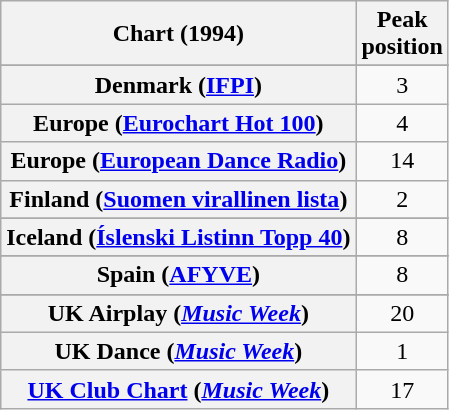<table class="wikitable sortable plainrowheaders" style="text-align:center">
<tr>
<th>Chart (1994)</th>
<th>Peak<br>position</th>
</tr>
<tr>
</tr>
<tr>
</tr>
<tr>
</tr>
<tr>
</tr>
<tr>
<th scope="row">Denmark (<a href='#'>IFPI</a>)</th>
<td>3</td>
</tr>
<tr>
<th scope="row">Europe (<a href='#'>Eurochart Hot 100</a>)</th>
<td>4</td>
</tr>
<tr>
<th scope="row">Europe (<a href='#'>European Dance Radio</a>)</th>
<td>14</td>
</tr>
<tr>
<th scope="row">Finland (<a href='#'>Suomen virallinen lista</a>)</th>
<td>2</td>
</tr>
<tr>
</tr>
<tr>
</tr>
<tr>
<th scope="row">Iceland (<a href='#'>Íslenski Listinn Topp 40</a>)</th>
<td>8</td>
</tr>
<tr>
</tr>
<tr>
</tr>
<tr>
</tr>
<tr>
</tr>
<tr>
</tr>
<tr>
</tr>
<tr>
<th scope="row">Spain (<a href='#'>AFYVE</a>)</th>
<td>8</td>
</tr>
<tr>
</tr>
<tr>
</tr>
<tr>
</tr>
<tr>
</tr>
<tr>
<th scope="row">UK Airplay (<em><a href='#'>Music Week</a></em>)</th>
<td>20</td>
</tr>
<tr>
<th scope="row">UK Dance (<em><a href='#'>Music Week</a></em>)</th>
<td>1</td>
</tr>
<tr>
<th scope="row"><a href='#'>UK Club Chart</a> (<em><a href='#'>Music Week</a></em>)</th>
<td>17</td>
</tr>
</table>
